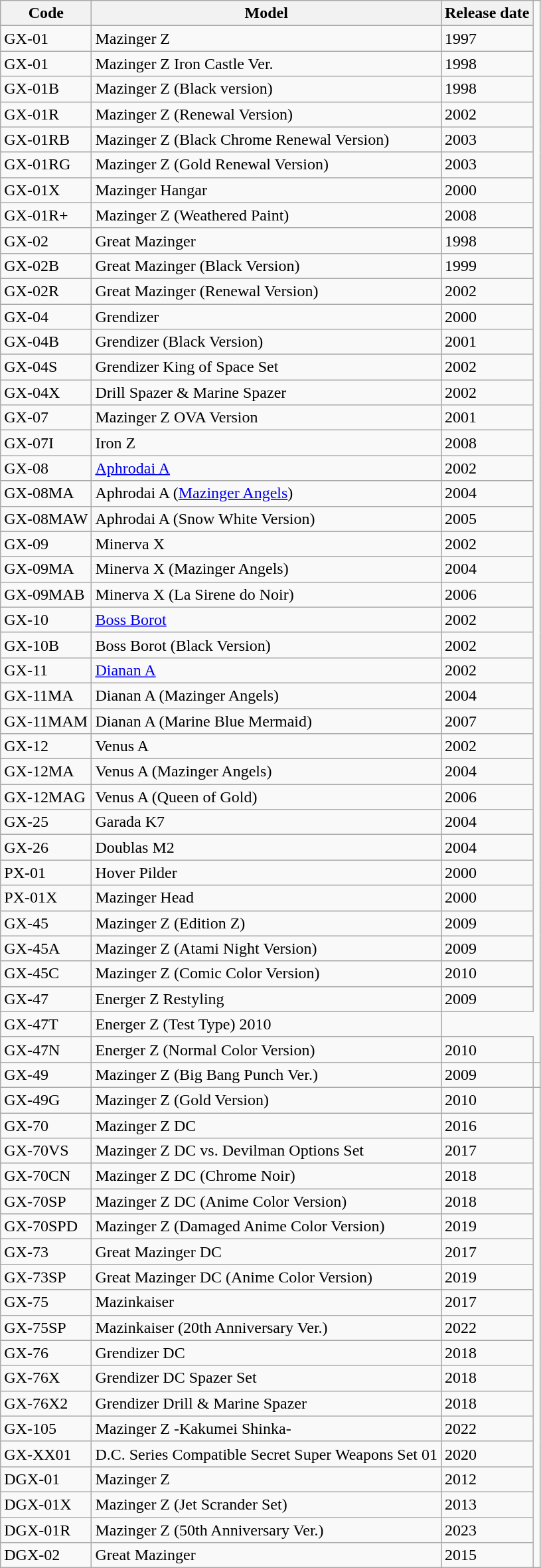<table class="wikitable">
<tr>
<th>Code</th>
<th>Model</th>
<th>Release date</th>
</tr>
<tr>
<td>GX-01</td>
<td>Mazinger Z</td>
<td>1997</td>
</tr>
<tr>
<td>GX-01</td>
<td>Mazinger Z Iron Castle Ver.</td>
<td>1998</td>
</tr>
<tr>
<td>GX-01B</td>
<td>Mazinger Z (Black version)</td>
<td>1998</td>
</tr>
<tr>
<td>GX-01R</td>
<td>Mazinger Z (Renewal Version)</td>
<td>2002</td>
</tr>
<tr>
<td>GX-01RB</td>
<td>Mazinger Z (Black Chrome Renewal Version)</td>
<td>2003</td>
</tr>
<tr>
<td>GX-01RG</td>
<td>Mazinger Z (Gold Renewal Version)</td>
<td>2003</td>
</tr>
<tr>
<td>GX-01X</td>
<td>Mazinger Hangar</td>
<td>2000</td>
</tr>
<tr>
<td>GX-01R+</td>
<td>Mazinger Z (Weathered Paint)</td>
<td>2008</td>
</tr>
<tr>
<td>GX-02</td>
<td>Great Mazinger</td>
<td>1998</td>
</tr>
<tr>
<td>GX-02B</td>
<td>Great Mazinger (Black Version)</td>
<td>1999</td>
</tr>
<tr>
<td>GX-02R</td>
<td>Great Mazinger (Renewal Version)</td>
<td>2002</td>
</tr>
<tr>
<td>GX-04</td>
<td>Grendizer</td>
<td>2000</td>
</tr>
<tr>
<td>GX-04B</td>
<td>Grendizer (Black Version)</td>
<td>2001</td>
</tr>
<tr>
<td>GX-04S</td>
<td>Grendizer King of Space Set</td>
<td>2002</td>
</tr>
<tr>
<td>GX-04X</td>
<td>Drill Spazer & Marine Spazer</td>
<td>2002</td>
</tr>
<tr>
<td>GX-07</td>
<td>Mazinger Z OVA Version</td>
<td>2001</td>
</tr>
<tr>
<td>GX-07I</td>
<td>Iron Z</td>
<td>2008</td>
</tr>
<tr>
<td>GX-08</td>
<td><a href='#'>Aphrodai A</a></td>
<td>2002</td>
</tr>
<tr>
<td>GX-08MA</td>
<td>Aphrodai A (<a href='#'>Mazinger Angels</a>)</td>
<td>2004</td>
</tr>
<tr>
<td>GX-08MAW</td>
<td>Aphrodai A (Snow White Version)</td>
<td>2005</td>
</tr>
<tr>
<td>GX-09</td>
<td>Minerva X</td>
<td>2002</td>
</tr>
<tr>
<td>GX-09MA</td>
<td>Minerva X (Mazinger Angels)</td>
<td>2004</td>
</tr>
<tr>
<td>GX-09MAB</td>
<td>Minerva X (La Sirene do Noir)</td>
<td>2006</td>
</tr>
<tr>
<td>GX-10</td>
<td><a href='#'>Boss Borot</a></td>
<td>2002</td>
</tr>
<tr>
<td>GX-10B</td>
<td>Boss Borot (Black Version)</td>
<td>2002</td>
</tr>
<tr>
<td>GX-11</td>
<td><a href='#'>Dianan A</a></td>
<td>2002</td>
</tr>
<tr>
<td>GX-11MA</td>
<td>Dianan A (Mazinger Angels)</td>
<td>2004</td>
</tr>
<tr>
<td>GX-11MAM</td>
<td>Dianan A (Marine Blue Mermaid)</td>
<td>2007</td>
</tr>
<tr>
<td>GX-12</td>
<td>Venus A</td>
<td>2002</td>
</tr>
<tr>
<td>GX-12MA</td>
<td>Venus A (Mazinger Angels)</td>
<td>2004</td>
</tr>
<tr>
<td>GX-12MAG</td>
<td>Venus A (Queen of Gold)</td>
<td>2006</td>
</tr>
<tr>
<td>GX-25</td>
<td>Garada K7</td>
<td>2004</td>
</tr>
<tr>
<td>GX-26</td>
<td>Doublas M2</td>
<td>2004</td>
</tr>
<tr>
<td>PX-01</td>
<td>Hover Pilder</td>
<td>2000</td>
</tr>
<tr>
<td>PX-01X</td>
<td>Mazinger Head</td>
<td>2000</td>
</tr>
<tr>
<td>GX-45</td>
<td>Mazinger Z (Edition Z)</td>
<td>2009</td>
</tr>
<tr>
<td>GX-45A</td>
<td>Mazinger Z (Atami Night Version)</td>
<td>2009</td>
</tr>
<tr>
<td>GX-45C</td>
<td>Mazinger Z (Comic Color Version)</td>
<td>2010</td>
</tr>
<tr>
<td>GX-47</td>
<td>Energer Z Restyling</td>
<td>2009</td>
</tr>
<tr>
<td>GX-47T</td>
<td>Energer Z (Test Type) 2010</td>
</tr>
<tr>
<td>GX-47N</td>
<td>Energer Z (Normal Color Version)</td>
<td>2010</td>
</tr>
<tr>
<td>GX-49</td>
<td>Mazinger Z (Big Bang Punch Ver.)</td>
<td>2009</td>
<td></td>
</tr>
<tr>
<td>GX-49G</td>
<td>Mazinger Z (Gold Version)</td>
<td>2010</td>
</tr>
<tr>
<td>GX-70</td>
<td>Mazinger Z DC</td>
<td>2016</td>
</tr>
<tr>
<td>GX-70VS</td>
<td>Mazinger Z DC vs. Devilman Options Set</td>
<td>2017</td>
</tr>
<tr>
<td>GX-70CN</td>
<td>Mazinger Z DC (Chrome Noir)</td>
<td>2018</td>
</tr>
<tr>
<td>GX-70SP</td>
<td>Mazinger Z DC (Anime Color Version)</td>
<td>2018</td>
</tr>
<tr>
<td>GX-70SPD</td>
<td>Mazinger Z (Damaged Anime Color Version)</td>
<td>2019</td>
</tr>
<tr>
<td>GX-73</td>
<td>Great Mazinger DC</td>
<td>2017</td>
</tr>
<tr>
<td>GX-73SP</td>
<td>Great Mazinger DC (Anime Color Version)</td>
<td>2019</td>
</tr>
<tr>
<td>GX-75</td>
<td>Mazinkaiser</td>
<td>2017</td>
</tr>
<tr>
<td>GX-75SP</td>
<td>Mazinkaiser (20th Anniversary Ver.)</td>
<td>2022</td>
</tr>
<tr>
<td>GX-76</td>
<td>Grendizer DC</td>
<td>2018</td>
</tr>
<tr>
<td>GX-76X</td>
<td>Grendizer DC Spazer Set</td>
<td>2018</td>
</tr>
<tr>
<td>GX-76X2</td>
<td>Grendizer Drill & Marine Spazer</td>
<td>2018</td>
</tr>
<tr>
<td>GX-105</td>
<td>Mazinger Z -Kakumei Shinka-</td>
<td>2022</td>
</tr>
<tr>
<td>GX-XX01</td>
<td>D.C. Series Compatible Secret Super Weapons Set 01</td>
<td>2020</td>
</tr>
<tr>
<td>DGX-01</td>
<td>Mazinger Z</td>
<td>2012</td>
</tr>
<tr>
<td>DGX-01X</td>
<td>Mazinger Z (Jet Scrander Set)</td>
<td>2013</td>
</tr>
<tr>
<td>DGX-01R</td>
<td>Mazinger Z (50th Anniversary Ver.)</td>
<td>2023</td>
</tr>
<tr>
<td>DGX-02</td>
<td>Great Mazinger</td>
<td>2015</td>
</tr>
</table>
